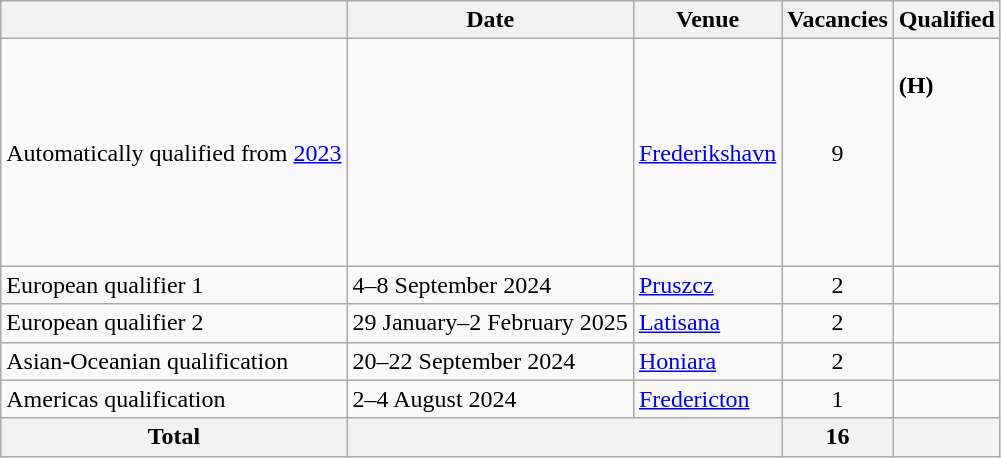<table class="wikitable">
<tr>
<th></th>
<th>Date</th>
<th>Venue</th>
<th>Vacancies</th>
<th>Qualified</th>
</tr>
<tr>
<td>Automatically qualified from <a href='#'>2023</a></td>
<td></td>
<td> <a href='#'>Frederikshavn</a></td>
<td align=center>9</td>
<td><br> <strong>(H)</strong><br><br><br><br><br><br><br></td>
</tr>
<tr>
<td>European qualifier 1</td>
<td>4–8 September 2024</td>
<td> <a href='#'>Pruszcz</a></td>
<td align=center>2</td>
<td><br></td>
</tr>
<tr>
<td>European qualifier 2</td>
<td>29 January–2 February 2025</td>
<td> <a href='#'>Latisana</a></td>
<td align=center>2</td>
<td><br></td>
</tr>
<tr>
<td>Asian-Oceanian qualification</td>
<td>20–22 September 2024</td>
<td> <a href='#'>Honiara</a></td>
<td align=center>2</td>
<td><br></td>
</tr>
<tr>
<td>Americas qualification</td>
<td>2–4 August 2024</td>
<td> <a href='#'>Fredericton</a></td>
<td align=center>1</td>
<td></td>
</tr>
<tr>
<th>Total</th>
<th colspan=2></th>
<th>16</th>
<th></th>
</tr>
</table>
